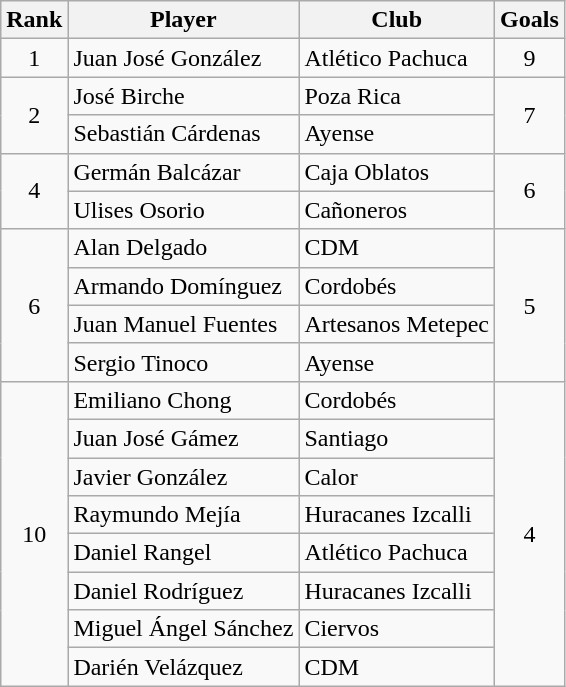<table class="wikitable">
<tr>
<th>Rank</th>
<th>Player</th>
<th>Club</th>
<th>Goals</th>
</tr>
<tr>
<td align=center rowspan=1>1</td>
<td> Juan José González</td>
<td>Atlético Pachuca</td>
<td align=center rowspan=1>9</td>
</tr>
<tr>
<td align=center rowspan=2>2</td>
<td> José Birche</td>
<td>Poza Rica</td>
<td align=center rowspan=2>7</td>
</tr>
<tr>
<td> Sebastián Cárdenas</td>
<td>Ayense</td>
</tr>
<tr>
<td align=center rowspan=2>4</td>
<td> Germán Balcázar</td>
<td>Caja Oblatos</td>
<td align=center rowspan=2>6</td>
</tr>
<tr>
<td> Ulises Osorio</td>
<td>Cañoneros</td>
</tr>
<tr>
<td align=center rowspan=4>6</td>
<td> Alan Delgado</td>
<td>CDM</td>
<td align=center rowspan=4>5</td>
</tr>
<tr>
<td> Armando Domínguez</td>
<td>Cordobés</td>
</tr>
<tr>
<td> Juan Manuel Fuentes</td>
<td>Artesanos Metepec</td>
</tr>
<tr>
<td> Sergio Tinoco</td>
<td>Ayense</td>
</tr>
<tr>
<td align=center rowspan=8>10</td>
<td> Emiliano Chong</td>
<td>Cordobés</td>
<td align=center rowspan=8>4</td>
</tr>
<tr>
<td> Juan José Gámez</td>
<td>Santiago</td>
</tr>
<tr>
<td> Javier González</td>
<td>Calor</td>
</tr>
<tr>
<td> Raymundo Mejía</td>
<td>Huracanes Izcalli</td>
</tr>
<tr>
<td> Daniel Rangel</td>
<td>Atlético Pachuca</td>
</tr>
<tr>
<td> Daniel Rodríguez</td>
<td>Huracanes Izcalli</td>
</tr>
<tr>
<td> Miguel Ángel Sánchez</td>
<td>Ciervos</td>
</tr>
<tr>
<td> Darién Velázquez</td>
<td>CDM</td>
</tr>
</table>
